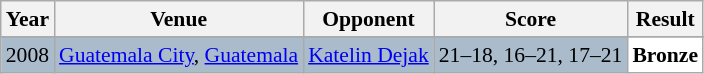<table class="sortable wikitable" style="font-size: 90%;">
<tr>
<th>Year</th>
<th>Venue</th>
<th>Opponent</th>
<th>Score</th>
<th>Result</th>
</tr>
<tr>
</tr>
<tr style="background:#AABBCC">
<td align="center">2008</td>
<td align="left"><a href='#'>Guatemala City</a>, <a href='#'>Guatemala</a></td>
<td align="left"> <a href='#'>Katelin Dejak</a></td>
<td align="left">21–18, 16–21, 17–21</td>
<td style="text-align:left; background:white"> <strong>Bronze</strong></td>
</tr>
</table>
